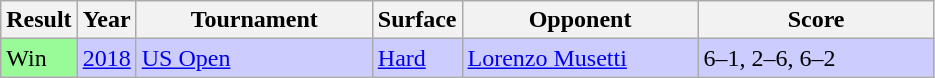<table class="wikitable">
<tr>
<th>Result</th>
<th>Year</th>
<th width="150">Tournament</th>
<th>Surface</th>
<th width="150">Opponent</th>
<th width="150">Score</th>
</tr>
<tr style="background:#ccccff;">
<td style="background:#98fb98;">Win</td>
<td><a href='#'>2018</a></td>
<td><a href='#'>US Open</a></td>
<td><a href='#'>Hard</a></td>
<td> <a href='#'>Lorenzo Musetti</a></td>
<td>6–1, 2–6, 6–2</td>
</tr>
</table>
